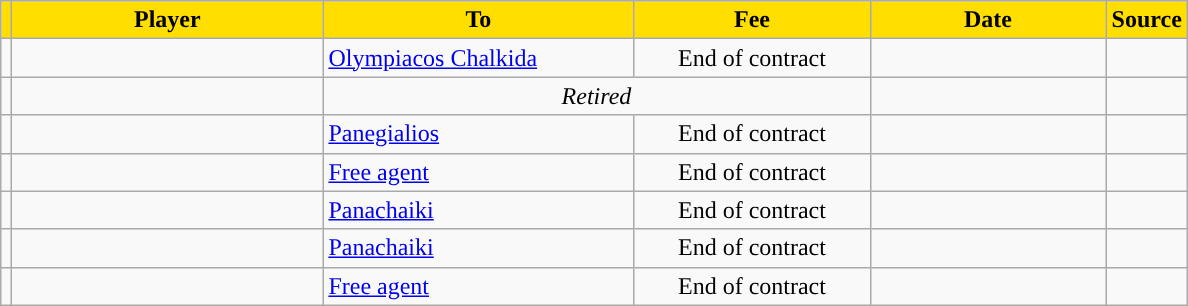<table class="wikitable sortable">
<tr>
<th style="background:#FFDE00"></th>
<th width=200 style="background:#FFDE00">Player</th>
<th width=200 style="background:#FFDE00">To</th>
<th width=150 style="background:#FFDE00">Fee</th>
<th width=150 style="background:#FFDE00">Date</th>
<th style="background:#FFDE00">Source</th>
</tr>
<tr>
<td align=center></td>
<td></td>
<td> <a href='#'>Olympiacos Chalkida</a></td>
<td align=center>End of contract</td>
<td align=center></td>
<td align=center></td>
</tr>
<tr>
<td align=center></td>
<td></td>
<td align=center colspan=2><em>Retired</em></td>
<td align=center></td>
<td align=center></td>
</tr>
<tr>
<td align=center></td>
<td></td>
<td> <a href='#'>Panegialios</a></td>
<td align=center>End of contract</td>
<td align=center></td>
<td align=center></td>
</tr>
<tr>
<td align=center></td>
<td></td>
<td><a href='#'>Free agent</a></td>
<td align=center>End of contract</td>
<td align=center></td>
<td align=center></td>
</tr>
<tr>
<td align=center></td>
<td></td>
<td> <a href='#'>Panachaiki</a></td>
<td align=center>End of contract</td>
<td align=center></td>
<td align=center></td>
</tr>
<tr>
<td align=center></td>
<td></td>
<td> <a href='#'>Panachaiki</a></td>
<td align=center>End of contract</td>
<td align=center></td>
<td align=center></td>
</tr>
<tr>
<td align=center></td>
<td></td>
<td><a href='#'>Free agent</a></td>
<td align=center>End of contract</td>
<td align=center></td>
<td align=center></td>
</tr>
</table>
